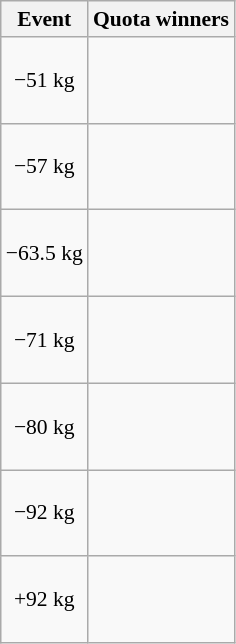<table class="wikitable" style="text-align:center; font-size:90%">
<tr>
<th width=30>Event</th>
<th>Quota winners</th>
</tr>
<tr>
<td>−51 kg</td>
<td align=left><br> <br><br></td>
</tr>
<tr>
<td>−57 kg</td>
<td align=left><br><br><br></td>
</tr>
<tr>
<td>−63.5 kg</td>
<td align=left><br><br><br></td>
</tr>
<tr>
<td>−71 kg</td>
<td align=left><br><br><br></td>
</tr>
<tr>
<td>−80 kg</td>
<td align=left><br><br><br></td>
</tr>
<tr>
<td>−92 kg</td>
<td align=left><br><br><br></td>
</tr>
<tr>
<td>+92 kg</td>
<td align=left><br><br><br></td>
</tr>
</table>
